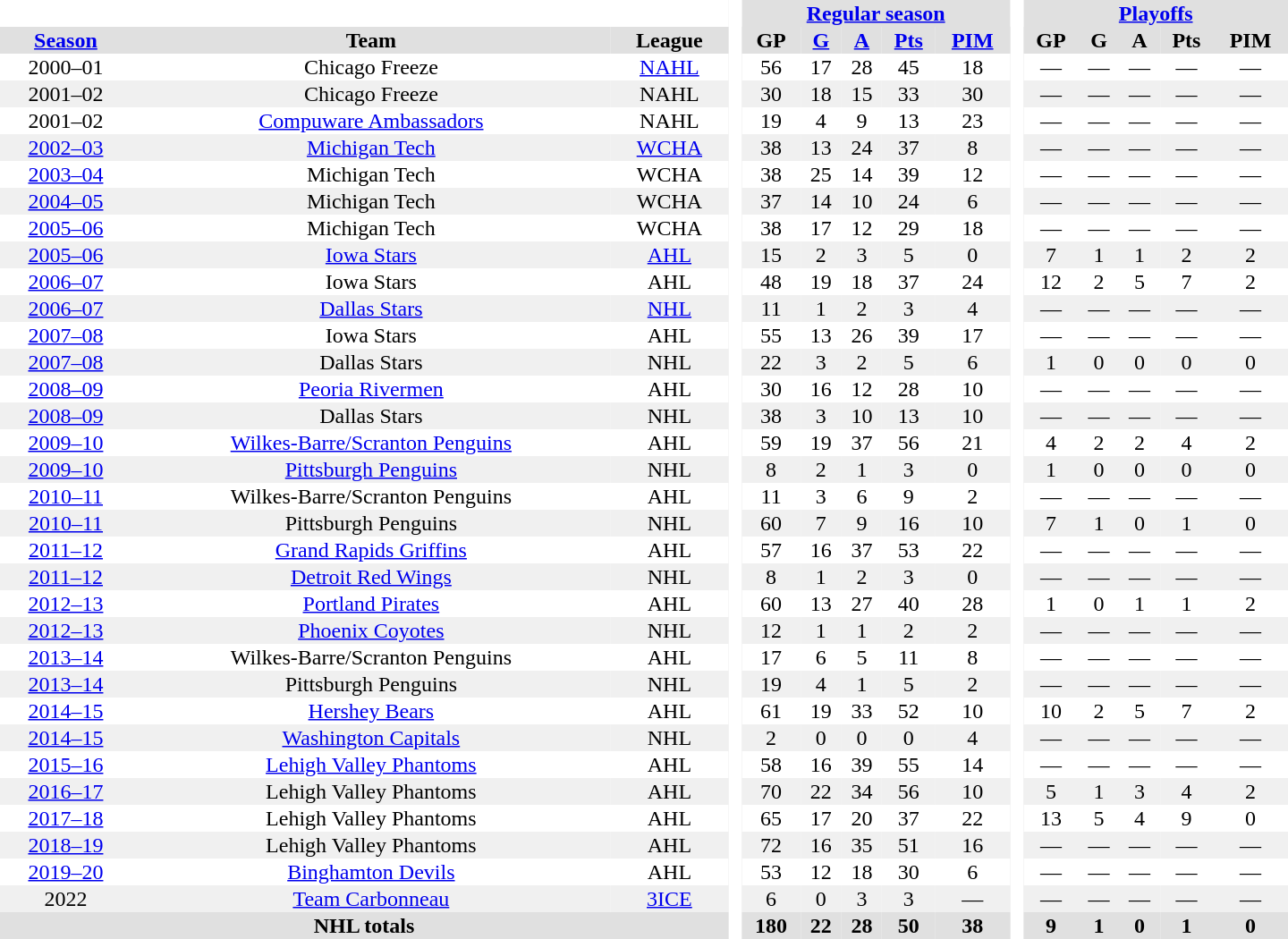<table border="0" cellpadding="1" cellspacing="0" style="text-align:center; width:60em;">
<tr style="background:#e0e0e0;">
<th colspan="3"  bgcolor="#ffffff"> </th>
<th rowspan="99" bgcolor="#ffffff"> </th>
<th colspan="5"><a href='#'>Regular season</a></th>
<th rowspan="99" bgcolor="#ffffff"> </th>
<th colspan="5"><a href='#'>Playoffs</a></th>
</tr>
<tr style="background:#e0e0e0;">
<th><a href='#'>Season</a></th>
<th>Team</th>
<th>League</th>
<th>GP</th>
<th><a href='#'>G</a></th>
<th><a href='#'>A</a></th>
<th><a href='#'>Pts</a></th>
<th><a href='#'>PIM</a></th>
<th>GP</th>
<th>G</th>
<th>A</th>
<th>Pts</th>
<th>PIM</th>
</tr>
<tr>
<td>2000–01</td>
<td>Chicago Freeze</td>
<td><a href='#'>NAHL</a></td>
<td>56</td>
<td>17</td>
<td>28</td>
<td>45</td>
<td>18</td>
<td>—</td>
<td>—</td>
<td>—</td>
<td>—</td>
<td>—</td>
</tr>
<tr bgcolor="#f0f0f0">
<td>2001–02</td>
<td>Chicago Freeze</td>
<td>NAHL</td>
<td>30</td>
<td>18</td>
<td>15</td>
<td>33</td>
<td>30</td>
<td>—</td>
<td>—</td>
<td>—</td>
<td>—</td>
<td>—</td>
</tr>
<tr>
<td>2001–02</td>
<td><a href='#'>Compuware Ambassadors</a></td>
<td>NAHL</td>
<td>19</td>
<td>4</td>
<td>9</td>
<td>13</td>
<td>23</td>
<td>—</td>
<td>—</td>
<td>—</td>
<td>—</td>
<td>—</td>
</tr>
<tr bgcolor="#f0f0f0">
<td><a href='#'>2002–03</a></td>
<td><a href='#'>Michigan Tech</a></td>
<td><a href='#'>WCHA</a></td>
<td>38</td>
<td>13</td>
<td>24</td>
<td>37</td>
<td>8</td>
<td>—</td>
<td>—</td>
<td>—</td>
<td>—</td>
<td>—</td>
</tr>
<tr>
<td><a href='#'>2003–04</a></td>
<td>Michigan Tech</td>
<td>WCHA</td>
<td>38</td>
<td>25</td>
<td>14</td>
<td>39</td>
<td>12</td>
<td>—</td>
<td>—</td>
<td>—</td>
<td>—</td>
<td>—</td>
</tr>
<tr bgcolor="#f0f0f0">
<td><a href='#'>2004–05</a></td>
<td>Michigan Tech</td>
<td>WCHA</td>
<td>37</td>
<td>14</td>
<td>10</td>
<td>24</td>
<td>6</td>
<td>—</td>
<td>—</td>
<td>—</td>
<td>—</td>
<td>—</td>
</tr>
<tr>
<td><a href='#'>2005–06</a></td>
<td>Michigan Tech</td>
<td>WCHA</td>
<td>38</td>
<td>17</td>
<td>12</td>
<td>29</td>
<td>18</td>
<td>—</td>
<td>—</td>
<td>—</td>
<td>—</td>
<td>—</td>
</tr>
<tr bgcolor="#f0f0f0">
<td><a href='#'>2005–06</a></td>
<td><a href='#'>Iowa Stars</a></td>
<td><a href='#'>AHL</a></td>
<td>15</td>
<td>2</td>
<td>3</td>
<td>5</td>
<td>0</td>
<td>7</td>
<td>1</td>
<td>1</td>
<td>2</td>
<td>2</td>
</tr>
<tr>
<td><a href='#'>2006–07</a></td>
<td>Iowa Stars</td>
<td>AHL</td>
<td>48</td>
<td>19</td>
<td>18</td>
<td>37</td>
<td>24</td>
<td>12</td>
<td>2</td>
<td>5</td>
<td>7</td>
<td>2</td>
</tr>
<tr bgcolor="#f0f0f0">
<td><a href='#'>2006–07</a></td>
<td><a href='#'>Dallas Stars</a></td>
<td><a href='#'>NHL</a></td>
<td>11</td>
<td>1</td>
<td>2</td>
<td>3</td>
<td>4</td>
<td>—</td>
<td>—</td>
<td>—</td>
<td>—</td>
<td>—</td>
</tr>
<tr>
<td><a href='#'>2007–08</a></td>
<td>Iowa Stars</td>
<td>AHL</td>
<td>55</td>
<td>13</td>
<td>26</td>
<td>39</td>
<td>17</td>
<td>—</td>
<td>—</td>
<td>—</td>
<td>—</td>
<td>—</td>
</tr>
<tr bgcolor="#f0f0f0">
<td><a href='#'>2007–08</a></td>
<td>Dallas Stars</td>
<td>NHL</td>
<td>22</td>
<td>3</td>
<td>2</td>
<td>5</td>
<td>6</td>
<td>1</td>
<td>0</td>
<td>0</td>
<td>0</td>
<td>0</td>
</tr>
<tr>
<td><a href='#'>2008–09</a></td>
<td><a href='#'>Peoria Rivermen</a></td>
<td>AHL</td>
<td>30</td>
<td>16</td>
<td>12</td>
<td>28</td>
<td>10</td>
<td>—</td>
<td>—</td>
<td>—</td>
<td>—</td>
<td>—</td>
</tr>
<tr bgcolor="#f0f0f0">
<td><a href='#'>2008–09</a></td>
<td>Dallas Stars</td>
<td>NHL</td>
<td>38</td>
<td>3</td>
<td>10</td>
<td>13</td>
<td>10</td>
<td>—</td>
<td>—</td>
<td>—</td>
<td>—</td>
<td>—</td>
</tr>
<tr>
<td><a href='#'>2009–10</a></td>
<td><a href='#'>Wilkes-Barre/Scranton Penguins</a></td>
<td>AHL</td>
<td>59</td>
<td>19</td>
<td>37</td>
<td>56</td>
<td>21</td>
<td>4</td>
<td>2</td>
<td>2</td>
<td>4</td>
<td>2</td>
</tr>
<tr bgcolor="#f0f0f0">
<td><a href='#'>2009–10</a></td>
<td><a href='#'>Pittsburgh Penguins</a></td>
<td>NHL</td>
<td>8</td>
<td>2</td>
<td>1</td>
<td>3</td>
<td>0</td>
<td>1</td>
<td>0</td>
<td>0</td>
<td>0</td>
<td>0</td>
</tr>
<tr>
<td><a href='#'>2010–11</a></td>
<td>Wilkes-Barre/Scranton Penguins</td>
<td>AHL</td>
<td>11</td>
<td>3</td>
<td>6</td>
<td>9</td>
<td>2</td>
<td>—</td>
<td>—</td>
<td>—</td>
<td>—</td>
<td>—</td>
</tr>
<tr bgcolor="#f0f0f0">
<td><a href='#'>2010–11</a></td>
<td>Pittsburgh Penguins</td>
<td>NHL</td>
<td>60</td>
<td>7</td>
<td>9</td>
<td>16</td>
<td>10</td>
<td>7</td>
<td>1</td>
<td>0</td>
<td>1</td>
<td>0</td>
</tr>
<tr>
<td><a href='#'>2011–12</a></td>
<td><a href='#'>Grand Rapids Griffins</a></td>
<td>AHL</td>
<td>57</td>
<td>16</td>
<td>37</td>
<td>53</td>
<td>22</td>
<td>—</td>
<td>—</td>
<td>—</td>
<td>—</td>
<td>—</td>
</tr>
<tr bgcolor="#f0f0f0">
<td><a href='#'>2011–12</a></td>
<td><a href='#'>Detroit Red Wings</a></td>
<td>NHL</td>
<td>8</td>
<td>1</td>
<td>2</td>
<td>3</td>
<td>0</td>
<td>—</td>
<td>—</td>
<td>—</td>
<td>—</td>
<td>—</td>
</tr>
<tr>
<td><a href='#'>2012–13</a></td>
<td><a href='#'>Portland Pirates</a></td>
<td>AHL</td>
<td>60</td>
<td>13</td>
<td>27</td>
<td>40</td>
<td>28</td>
<td>1</td>
<td>0</td>
<td>1</td>
<td>1</td>
<td>2</td>
</tr>
<tr bgcolor="#f0f0f0">
<td><a href='#'>2012–13</a></td>
<td><a href='#'>Phoenix Coyotes</a></td>
<td>NHL</td>
<td>12</td>
<td>1</td>
<td>1</td>
<td>2</td>
<td>2</td>
<td>—</td>
<td>—</td>
<td>—</td>
<td>—</td>
<td>—</td>
</tr>
<tr>
<td><a href='#'>2013–14</a></td>
<td>Wilkes-Barre/Scranton Penguins</td>
<td>AHL</td>
<td>17</td>
<td>6</td>
<td>5</td>
<td>11</td>
<td>8</td>
<td>—</td>
<td>—</td>
<td>—</td>
<td>—</td>
<td>—</td>
</tr>
<tr bgcolor="#f0f0f0">
<td><a href='#'>2013–14</a></td>
<td>Pittsburgh Penguins</td>
<td>NHL</td>
<td>19</td>
<td>4</td>
<td>1</td>
<td>5</td>
<td>2</td>
<td>—</td>
<td>—</td>
<td>—</td>
<td>—</td>
<td>—</td>
</tr>
<tr>
<td><a href='#'>2014–15</a></td>
<td><a href='#'>Hershey Bears</a></td>
<td>AHL</td>
<td>61</td>
<td>19</td>
<td>33</td>
<td>52</td>
<td>10</td>
<td>10</td>
<td>2</td>
<td>5</td>
<td>7</td>
<td>2</td>
</tr>
<tr bgcolor="#f0f0f0">
<td><a href='#'>2014–15</a></td>
<td><a href='#'>Washington Capitals</a></td>
<td>NHL</td>
<td>2</td>
<td>0</td>
<td>0</td>
<td>0</td>
<td>4</td>
<td>—</td>
<td>—</td>
<td>—</td>
<td>—</td>
<td>—</td>
</tr>
<tr>
<td><a href='#'>2015–16</a></td>
<td><a href='#'>Lehigh Valley Phantoms</a></td>
<td>AHL</td>
<td>58</td>
<td>16</td>
<td>39</td>
<td>55</td>
<td>14</td>
<td>—</td>
<td>—</td>
<td>—</td>
<td>—</td>
<td>—</td>
</tr>
<tr bgcolor="#f0f0f0">
<td><a href='#'>2016–17</a></td>
<td>Lehigh Valley Phantoms</td>
<td>AHL</td>
<td>70</td>
<td>22</td>
<td>34</td>
<td>56</td>
<td>10</td>
<td>5</td>
<td>1</td>
<td>3</td>
<td>4</td>
<td>2</td>
</tr>
<tr>
<td><a href='#'>2017–18</a></td>
<td>Lehigh Valley Phantoms</td>
<td>AHL</td>
<td>65</td>
<td>17</td>
<td>20</td>
<td>37</td>
<td>22</td>
<td>13</td>
<td>5</td>
<td>4</td>
<td>9</td>
<td>0</td>
</tr>
<tr bgcolor="#f0f0f0">
<td><a href='#'>2018–19</a></td>
<td>Lehigh Valley Phantoms</td>
<td>AHL</td>
<td>72</td>
<td>16</td>
<td>35</td>
<td>51</td>
<td>16</td>
<td>—</td>
<td>—</td>
<td>—</td>
<td>—</td>
<td>—</td>
</tr>
<tr>
<td><a href='#'>2019–20</a></td>
<td><a href='#'>Binghamton Devils</a></td>
<td>AHL</td>
<td>53</td>
<td>12</td>
<td>18</td>
<td>30</td>
<td>6</td>
<td>—</td>
<td>—</td>
<td>—</td>
<td>—</td>
<td>—</td>
</tr>
<tr bgcolor="#f0f0f0">
<td>2022</td>
<td><a href='#'>Team Carbonneau</a></td>
<td><a href='#'>3ICE</a></td>
<td>6</td>
<td>0</td>
<td>3</td>
<td>3</td>
<td>—</td>
<td>—</td>
<td>—</td>
<td>—</td>
<td>—</td>
<td>—</td>
</tr>
<tr bgcolor="#e0e0e0">
<th colspan="3">NHL totals</th>
<th>180</th>
<th>22</th>
<th>28</th>
<th>50</th>
<th>38</th>
<th>9</th>
<th>1</th>
<th>0</th>
<th>1</th>
<th>0</th>
</tr>
</table>
